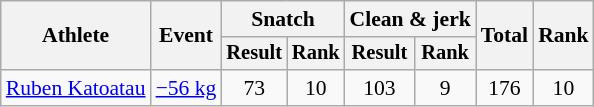<table class="wikitable" style="font-size:90%">
<tr>
<th rowspan="2">Athlete</th>
<th rowspan="2">Event</th>
<th colspan="2">Snatch</th>
<th colspan="2">Clean & jerk</th>
<th rowspan="2">Total</th>
<th rowspan="2">Rank</th>
</tr>
<tr style="font-size:95%">
<th>Result</th>
<th>Rank</th>
<th>Result</th>
<th>Rank</th>
</tr>
<tr align=center>
<td align=left><a href='#'>Ruben Katoatau</a></td>
<td align=left><a href='#'>−56 kg</a></td>
<td>73</td>
<td>10</td>
<td>103</td>
<td>9</td>
<td>176</td>
<td>10</td>
</tr>
</table>
